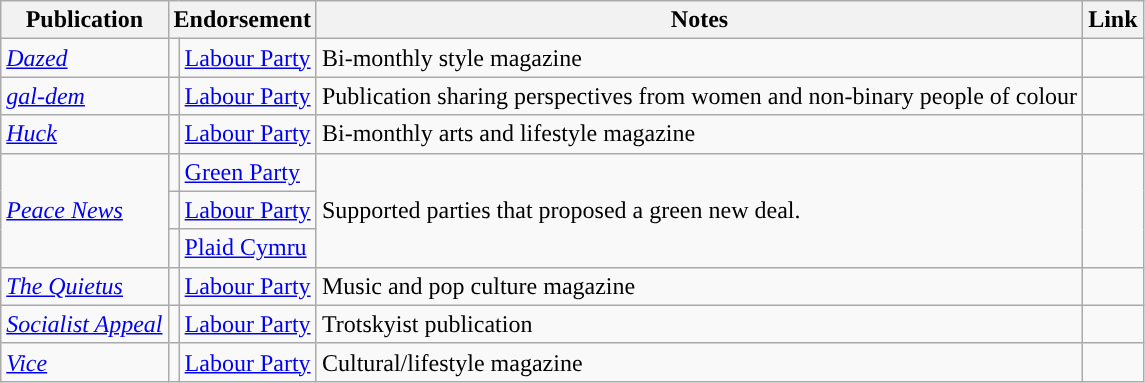<table class="wikitable">
<tr>
<th>Publication</th>
<th colspan=2>Endorsement</th>
<th>Notes</th>
<th>Link</th>
</tr>
<tr>
<td><em><a href='#'>Dazed</a></em></td>
<td style="background-color: "></td>
<td><a href='#'>Labour Party</a></td>
<td>Bi-monthly style magazine</td>
<td></td>
</tr>
<tr>
<td><em><a href='#'>gal-dem</a></em></td>
<td style="background-color: "></td>
<td><a href='#'>Labour Party</a></td>
<td>Publication sharing perspectives from women and non-binary people of colour</td>
<td></td>
</tr>
<tr>
<td><em><a href='#'>Huck</a></em></td>
<td style="background-color: "></td>
<td><a href='#'>Labour Party</a></td>
<td>Bi-monthly arts and lifestyle magazine</td>
<td></td>
</tr>
<tr>
<td rowspan="3"><em><a href='#'>Peace News</a></em></td>
<td style="background-color: "></td>
<td><a href='#'>Green Party</a></td>
<td rowspan="3">Supported parties that proposed a green new deal.</td>
<td rowspan="3"></td>
</tr>
<tr>
<td style="background-color: "></td>
<td><a href='#'>Labour Party</a></td>
</tr>
<tr>
<td style="background-color: "></td>
<td><a href='#'>Plaid Cymru</a></td>
</tr>
<tr>
<td><em><a href='#'>The Quietus</a></em></td>
<td style="background-color: "></td>
<td><a href='#'>Labour Party</a></td>
<td>Music and pop culture magazine</td>
<td></td>
</tr>
<tr>
<td><em><a href='#'>Socialist Appeal</a></em></td>
<td style="background-color: "></td>
<td><a href='#'>Labour Party</a></td>
<td>Trotskyist publication</td>
<td></td>
</tr>
<tr>
<td><em><a href='#'>Vice</a></em></td>
<td style="background-color: "></td>
<td><a href='#'>Labour Party</a></td>
<td>Cultural/lifestyle magazine</td>
<td></td>
</tr>
</table>
